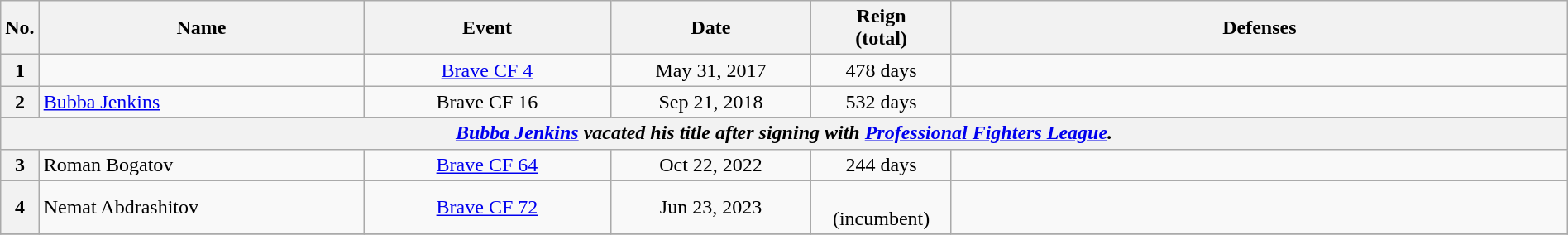<table class="wikitable" style="width:100%; font-size:100%;">
<tr>
<th style= width:1%;">No.</th>
<th style= width:21%;">Name</th>
<th style= width:16%;">Event</th>
<th style=width:13%;">Date</th>
<th style=width:9%;">Reign<br>(total)</th>
<th style= width:49%;">Defenses</th>
</tr>
<tr>
<th>1</th>
<td align=left><br></td>
<td align=center><a href='#'>Brave CF 4</a><br></td>
<td align=center>May 31, 2017</td>
<td align=center>478 days</td>
<td><br></td>
</tr>
<tr>
<th>2</th>
<td align=left> <a href='#'>Bubba Jenkins</a></td>
<td align=center>Brave CF 16 <br></td>
<td align=center>Sep 21, 2018</td>
<td align=center>532 days</td>
<td><br></td>
</tr>
<tr>
<th align="center" colspan="6"><em><a href='#'>Bubba Jenkins</a> vacated his title after signing with <a href='#'>Professional Fighters League</a>.</em></th>
</tr>
<tr>
<th>3</th>
<td align=left> Roman Bogatov<br></td>
<td align=center><a href='#'>Brave CF 64</a> <br></td>
<td align=center>Oct 22, 2022</td>
<td align=center>244 days</td>
<td></td>
</tr>
<tr>
<th>4</th>
<td align=left> Nemat Abdrashitov</td>
<td align=center><a href='#'>Brave CF 72</a> <br></td>
<td align=center>Jun 23, 2023</td>
<td align=center><br>(incumbent)</td>
<td></td>
</tr>
<tr>
</tr>
</table>
